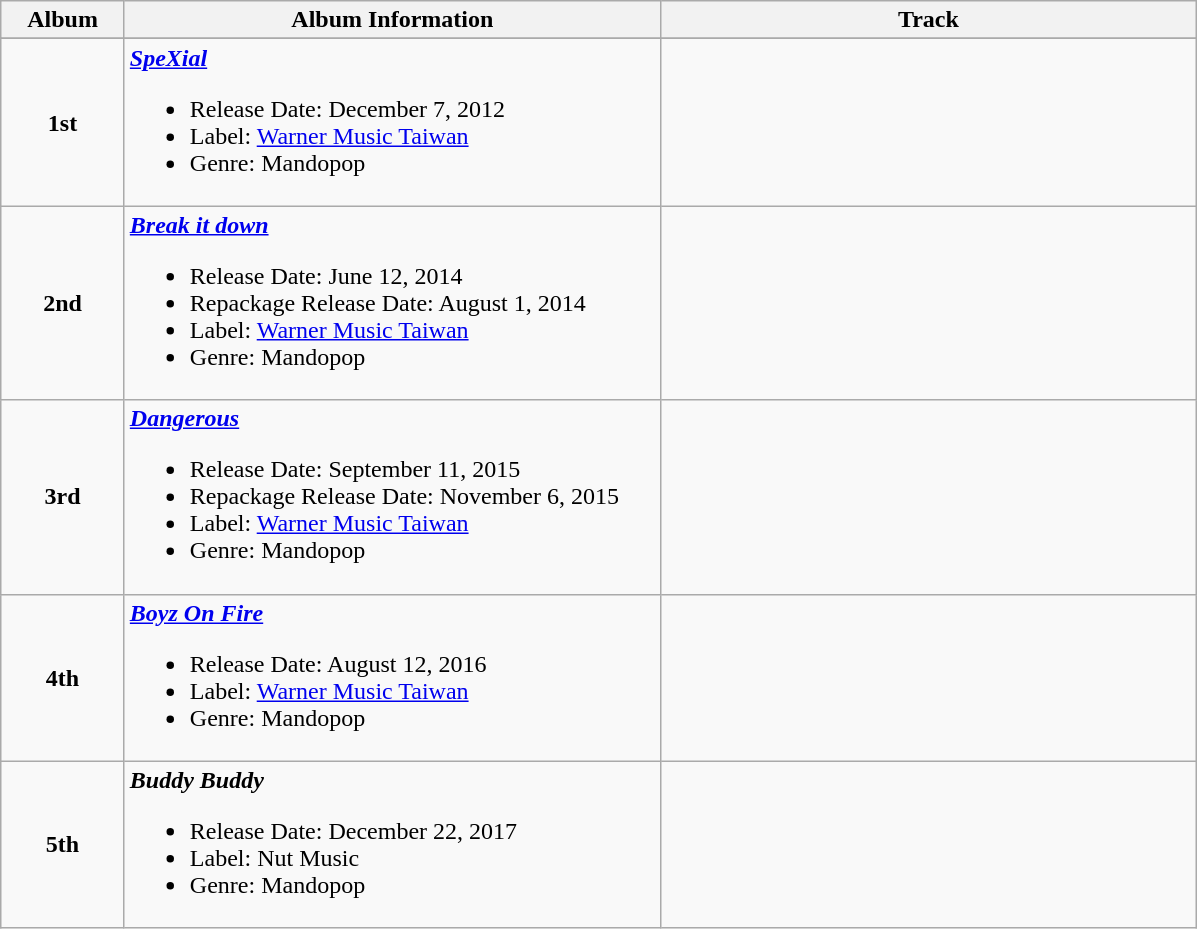<table class="wikitable">
<tr>
<th color:black" align="center" width="75px">Album</th>
<th color:black" align="center" width="350px">Album Information</th>
<th color:black" align="center" width="350px">Track</th>
</tr>
<tr>
</tr>
<tr>
<td align="center"><strong>1st</strong></td>
<td align="left"><strong><em><a href='#'>SpeXial</a></em></strong><br><ul><li>Release Date: December 7, 2012</li><li>Label: <a href='#'>Warner Music Taiwan</a></li><li>Genre: Mandopop</li></ul></td>
<td align="left"><br></td>
</tr>
<tr>
<td align="center"><strong>2nd</strong></td>
<td align="left"><strong><em><a href='#'>Break it down</a></em></strong><br><ul><li>Release Date: June 12, 2014</li><li>Repackage Release Date: August 1, 2014</li><li>Label: <a href='#'>Warner Music Taiwan</a></li><li>Genre: Mandopop</li></ul></td>
<td align="left"><br></td>
</tr>
<tr>
<td align="center"><strong>3rd</strong></td>
<td align="left"><strong><em><a href='#'>Dangerous</a></em></strong><br><ul><li>Release Date: September 11, 2015</li><li>Repackage Release Date: November 6, 2015</li><li>Label: <a href='#'>Warner Music Taiwan</a></li><li>Genre: Mandopop</li></ul></td>
<td align="left"><br></td>
</tr>
<tr>
<td align="center"><strong>4th</strong></td>
<td align="left"><strong><em><a href='#'>Boyz On Fire</a></em></strong><br><ul><li>Release Date: August 12, 2016</li><li>Label: <a href='#'>Warner Music Taiwan</a></li><li>Genre: Mandopop</li></ul></td>
<td align="left"><br></td>
</tr>
<tr>
<td align="center"><strong>5th</strong></td>
<td align="left"><strong><em>Buddy Buddy</em></strong><br><ul><li>Release Date: December 22, 2017</li><li>Label: Nut Music</li><li>Genre: Mandopop</li></ul></td>
<td align="left"><br></td>
</tr>
</table>
